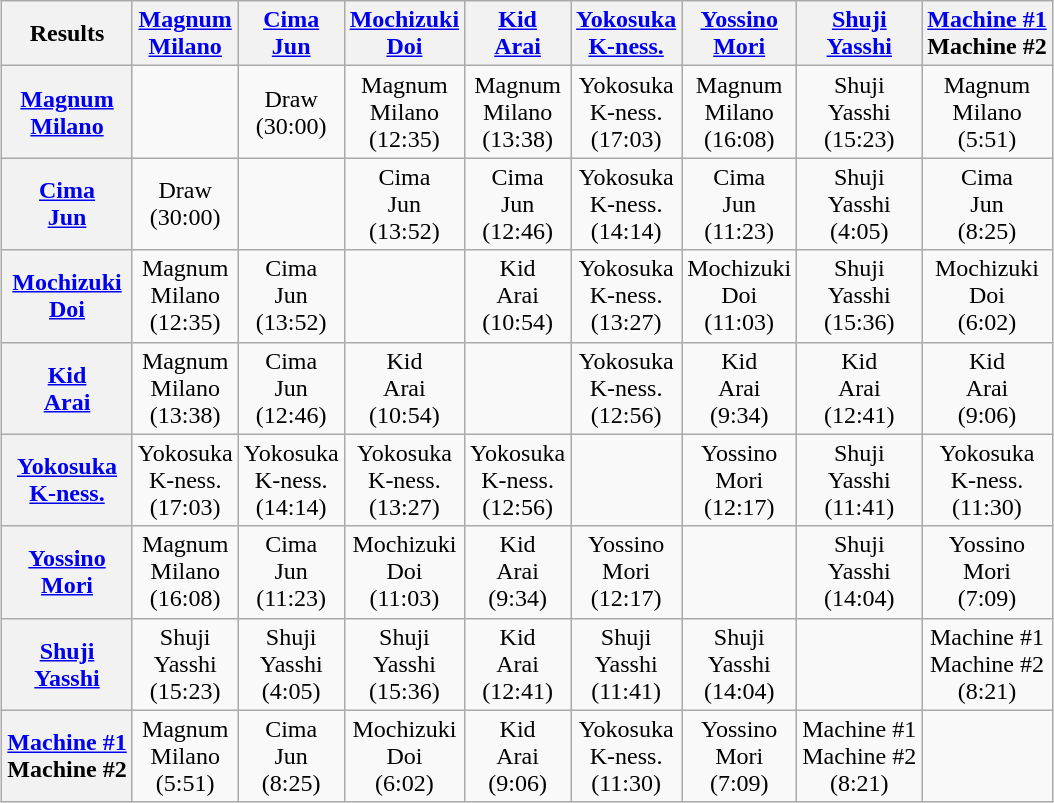<table class="wikitable" style="margin: 1em auto 1em auto;text-align:center">
<tr>
<th>Results</th>
<th><a href='#'>Magnum</a><br><a href='#'>Milano</a></th>
<th><a href='#'>Cima</a><br><a href='#'>Jun</a></th>
<th><a href='#'>Mochizuki</a><br><a href='#'>Doi</a></th>
<th><a href='#'>Kid</a><br><a href='#'>Arai</a></th>
<th><a href='#'>Yokosuka</a><br><a href='#'>K-ness.</a></th>
<th><a href='#'>Yossino</a><br><a href='#'>Mori</a></th>
<th><a href='#'>Shuji</a><br><a href='#'>Yasshi</a></th>
<th><a href='#'>Machine #1</a><br>Machine #2</th>
</tr>
<tr>
<th><a href='#'>Magnum</a><br><a href='#'>Milano</a></th>
<td></td>
<td>Draw<br>(30:00)</td>
<td>Magnum<br>Milano<br>(12:35)</td>
<td>Magnum<br>Milano<br>(13:38)</td>
<td>Yokosuka<br>K-ness.<br>(17:03)</td>
<td>Magnum<br>Milano<br>(16:08)</td>
<td>Shuji<br>Yasshi<br>(15:23)</td>
<td>Magnum<br>Milano<br>(5:51)</td>
</tr>
<tr>
<th><a href='#'>Cima</a><br><a href='#'>Jun</a></th>
<td>Draw<br>(30:00)</td>
<td></td>
<td>Cima<br>Jun<br>(13:52)</td>
<td>Cima<br>Jun<br>(12:46)</td>
<td>Yokosuka<br>K-ness.<br>(14:14)</td>
<td>Cima<br>Jun<br>(11:23)</td>
<td>Shuji<br>Yasshi<br>(4:05)</td>
<td>Cima<br>Jun<br>(8:25)</td>
</tr>
<tr>
<th><a href='#'>Mochizuki</a><br><a href='#'>Doi</a></th>
<td>Magnum<br>Milano<br>(12:35)</td>
<td>Cima<br>Jun<br>(13:52)</td>
<td></td>
<td>Kid<br>Arai<br>(10:54)</td>
<td>Yokosuka<br>K-ness.<br>(13:27)</td>
<td>Mochizuki<br>Doi<br>(11:03)</td>
<td>Shuji<br>Yasshi<br>(15:36)</td>
<td>Mochizuki<br>Doi<br>(6:02)</td>
</tr>
<tr>
<th><a href='#'>Kid</a><br><a href='#'>Arai</a></th>
<td>Magnum<br>Milano<br>(13:38)</td>
<td>Cima<br>Jun<br>(12:46)</td>
<td>Kid<br>Arai<br>(10:54)</td>
<td></td>
<td>Yokosuka<br>K-ness.<br>(12:56)</td>
<td>Kid<br>Arai<br>(9:34)</td>
<td>Kid<br>Arai<br>(12:41)</td>
<td>Kid<br>Arai<br>(9:06)</td>
</tr>
<tr>
<th><a href='#'>Yokosuka</a><br><a href='#'>K-ness.</a></th>
<td>Yokosuka<br>K-ness.<br>(17:03)</td>
<td>Yokosuka<br>K-ness.<br>(14:14)</td>
<td>Yokosuka<br>K-ness.<br>(13:27)</td>
<td>Yokosuka<br>K-ness.<br>(12:56)</td>
<td></td>
<td>Yossino<br>Mori<br>(12:17)</td>
<td>Shuji<br>Yasshi<br>(11:41)</td>
<td>Yokosuka<br>K-ness.<br>(11:30)</td>
</tr>
<tr>
<th><a href='#'>Yossino</a><br><a href='#'>Mori</a></th>
<td>Magnum<br>Milano<br>(16:08)</td>
<td>Cima<br>Jun<br>(11:23)</td>
<td>Mochizuki<br>Doi<br>(11:03)</td>
<td>Kid<br>Arai<br>(9:34)</td>
<td>Yossino<br>Mori<br>(12:17)</td>
<td></td>
<td>Shuji<br>Yasshi<br>(14:04)</td>
<td>Yossino<br>Mori<br>(7:09)</td>
</tr>
<tr>
<th><a href='#'>Shuji</a><br><a href='#'>Yasshi</a></th>
<td>Shuji<br>Yasshi<br>(15:23)</td>
<td>Shuji<br>Yasshi<br>(4:05)</td>
<td>Shuji<br>Yasshi<br>(15:36)</td>
<td>Kid<br>Arai<br>(12:41)</td>
<td>Shuji<br>Yasshi<br>(11:41)</td>
<td>Shuji<br>Yasshi<br>(14:04)</td>
<td></td>
<td>Machine #1<br>Machine #2<br>(8:21)</td>
</tr>
<tr>
<th><a href='#'>Machine #1</a><br>Machine #2</th>
<td>Magnum<br>Milano<br>(5:51)</td>
<td>Cima<br>Jun<br>(8:25)</td>
<td>Mochizuki<br>Doi<br>(6:02)</td>
<td>Kid<br>Arai<br>(9:06)</td>
<td>Yokosuka<br>K-ness.<br>(11:30)</td>
<td>Yossino<br>Mori<br>(7:09)</td>
<td>Machine #1<br>Machine #2<br>(8:21)</td>
<td></td>
</tr>
</table>
